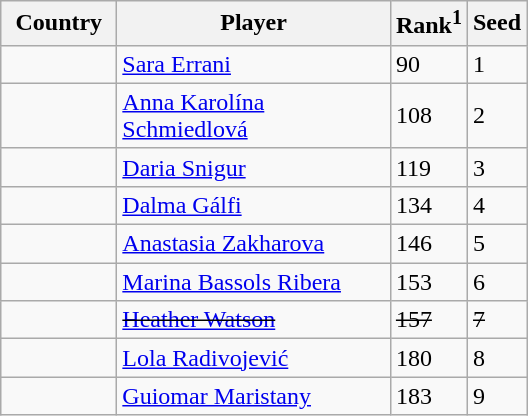<table class="sortable wikitable">
<tr>
<th width="70">Country</th>
<th width="175">Player</th>
<th>Rank<sup>1</sup></th>
<th>Seed</th>
</tr>
<tr>
<td></td>
<td><a href='#'>Sara Errani</a></td>
<td>90</td>
<td>1</td>
</tr>
<tr>
<td></td>
<td><a href='#'>Anna Karolína Schmiedlová</a></td>
<td>108</td>
<td>2</td>
</tr>
<tr>
<td></td>
<td><a href='#'>Daria Snigur</a></td>
<td>119</td>
<td>3</td>
</tr>
<tr>
<td></td>
<td><a href='#'>Dalma Gálfi</a></td>
<td>134</td>
<td>4</td>
</tr>
<tr>
<td></td>
<td><a href='#'>Anastasia Zakharova</a></td>
<td>146</td>
<td>5</td>
</tr>
<tr>
<td></td>
<td><a href='#'>Marina Bassols Ribera</a></td>
<td>153</td>
<td>6</td>
</tr>
<tr>
<td><s></s></td>
<td><s><a href='#'>Heather Watson</a></s></td>
<td><s>157</s></td>
<td><s>7</s></td>
</tr>
<tr>
<td></td>
<td><a href='#'>Lola Radivojević</a></td>
<td>180</td>
<td>8</td>
</tr>
<tr>
<td></td>
<td><a href='#'>Guiomar Maristany</a></td>
<td>183</td>
<td>9</td>
</tr>
</table>
